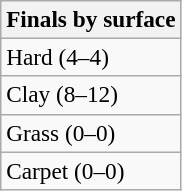<table class="wikitable" style=font-size:97%>
<tr>
<th>Finals by surface</th>
</tr>
<tr>
<td>Hard (4–4)</td>
</tr>
<tr>
<td>Clay (8–12)</td>
</tr>
<tr>
<td>Grass (0–0)</td>
</tr>
<tr>
<td>Carpet (0–0)</td>
</tr>
</table>
